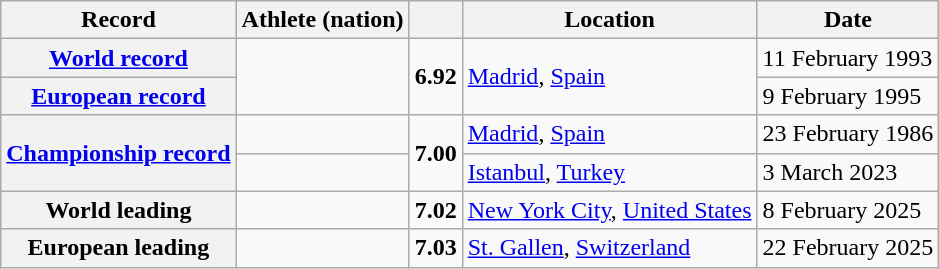<table class="wikitable">
<tr>
<th scope="col">Record</th>
<th scope="col">Athlete (nation)</th>
<th scope="col"></th>
<th scope="col">Location</th>
<th scope="col">Date</th>
</tr>
<tr>
<th scope="row"><a href='#'>World record</a></th>
<td rowspan="2"></td>
<td rowspan="2" align="center"><strong>6.92</strong></td>
<td rowspan="2"><a href='#'>Madrid</a>, <a href='#'>Spain</a></td>
<td rowspan="1">11 February 1993</td>
</tr>
<tr>
<th scope="row"><a href='#'>European record</a></th>
<td rowspan="1">9 February 1995</td>
</tr>
<tr>
<th rowspan="2" scope="row"><a href='#'>Championship record</a></th>
<td></td>
<td rowspan="2" align="center"><strong>7.00</strong></td>
<td><a href='#'>Madrid</a>, <a href='#'>Spain</a></td>
<td>23 February 1986</td>
</tr>
<tr>
<td></td>
<td><a href='#'>Istanbul</a>, <a href='#'>Turkey</a></td>
<td>3 March 2023</td>
</tr>
<tr>
<th scope="row">World leading</th>
<td></td>
<td align="center"><strong>7.02</strong></td>
<td><a href='#'>New York City</a>, <a href='#'>United States</a></td>
<td>8 February 2025</td>
</tr>
<tr>
<th scope="row">European leading</th>
<td></td>
<td align="center"><strong>7.03</strong></td>
<td><a href='#'>St. Gallen</a>, <a href='#'>Switzerland</a></td>
<td>22 February 2025</td>
</tr>
</table>
